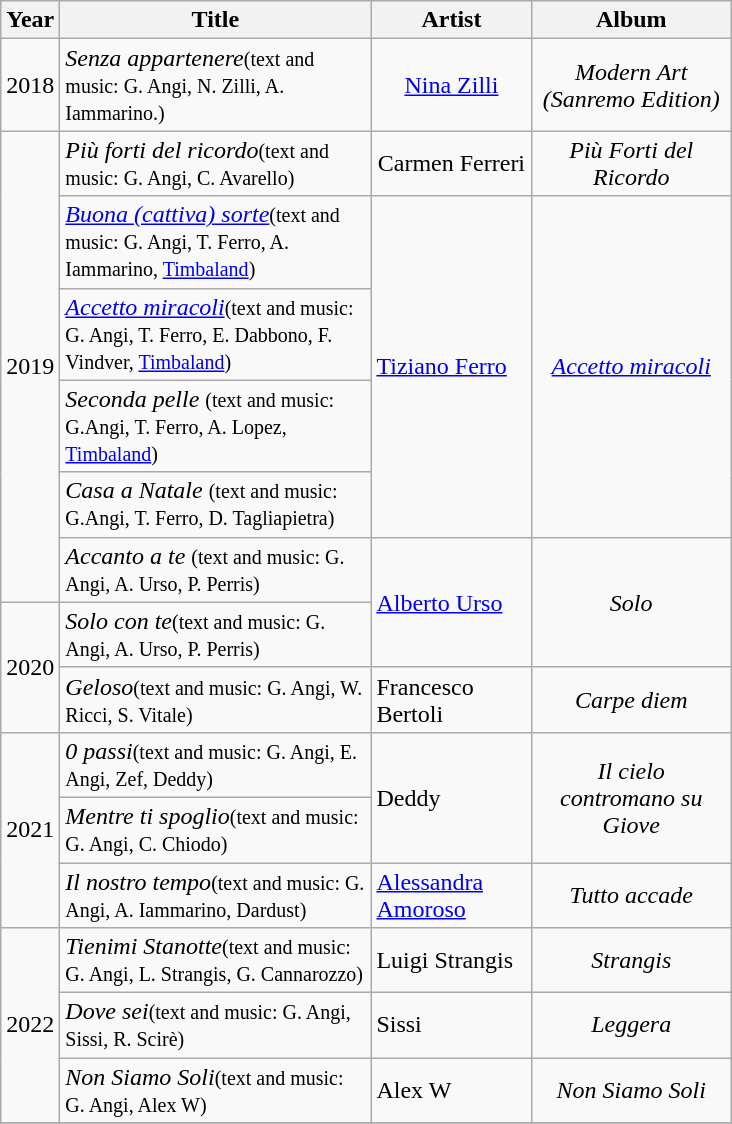<table class="wikitable">
<tr>
<th width="25">Year</th>
<th style="width:200px;">Title</th>
<th style="width:100px;">Artist</th>
<th style="width:125px;">Album</th>
</tr>
<tr>
<td>2018</td>
<td><em>Senza appartenere</em><small>(text and music: G. Angi, N. Zilli, A. Iammarino.)</small></td>
<td style="text-align:center;"><a href='#'>Nina Zilli</a></td>
<td style="text-align:center;"><em>Modern Art (Sanremo Edition)</em></td>
</tr>
<tr>
<td rowspan="6">2019</td>
<td><em>Più forti del ricordo</em><small>(text and music: G. Angi, C. Avarello)</small></td>
<td style="text-align:center;">Carmen Ferreri</td>
<td style="text-align:center;"><em>Più Forti del Ricordo</em></td>
</tr>
<tr>
<td><em><a href='#'>Buona (cattiva) sorte</a></em><small>(text and music: G. Angi, T. Ferro, A. Iammarino, <a href='#'>Timbaland</a>)</small></td>
<td rowspan="4"><a href='#'>Tiziano Ferro</a></td>
<td rowspan="4" style="text-align:center;"><em><a href='#'>Accetto miracoli</a></em></td>
</tr>
<tr>
<td><em><a href='#'>Accetto miracoli</a></em><small>(text and music: G. Angi, T. Ferro, E. Dabbono, F. Vindver, <a href='#'>Timbaland</a>)</small></td>
</tr>
<tr>
<td><em>Seconda pelle</em> <small>(text and music: G.Angi, T. Ferro, A. Lopez, <a href='#'>Timbaland</a>)</small></td>
</tr>
<tr>
<td><em>Casa a Natale</em> <small>(text and music: G.Angi, T. Ferro, D. Tagliapietra)</small></td>
</tr>
<tr>
<td><em>Accanto a te</em>  <small>(text and music: G. Angi, A. Urso, P. Perris)</small></td>
<td rowspan="2"><a href='#'>Alberto Urso</a></td>
<td rowspan="2" style="text-align:center;"><em>Solo</em></td>
</tr>
<tr>
<td rowspan="2">2020</td>
<td><em>Solo con te</em><small>(text and music: G. Angi, A. Urso, P. Perris)</small></td>
</tr>
<tr>
<td><em>Geloso</em><small>(text and music: G. Angi, W. Ricci, S. Vitale)</small></td>
<td rowspan="1">Francesco Bertoli</td>
<td rowspan="1" style="text-align:center;"><em>Carpe diem</em></td>
</tr>
<tr>
<td rowspan="3">2021</td>
<td><em>0 passi</em><small>(text and music: G. Angi, E. Angi, Zef, Deddy)</small></td>
<td rowspan="2">Deddy</td>
<td rowspan="2" style="text-align:center;"><em>Il cielo contromano su Giove</em></td>
</tr>
<tr>
<td><em>Mentre ti spoglio</em><small>(text and music: G. Angi, C. Chiodo)</small></td>
</tr>
<tr>
<td><em>Il nostro tempo</em><small>(text and music: G. Angi, A. Iammarino, Dardust)</small></td>
<td rowspan="1"><a href='#'>Alessandra Amoroso</a></td>
<td rowspan="1" style="text-align:center;"><em>Tutto accade</em></td>
</tr>
<tr>
<td rowspan="3">2022</td>
<td><em>Tienimi Stanotte</em><small>(text and music: G. Angi, L. Strangis, G. Cannarozzo)</small></td>
<td rowspan="1">Luigi Strangis</td>
<td rowspan="1" style="text-align:center;"><em>Strangis</em></td>
</tr>
<tr>
<td><em>Dove sei</em><small>(text and music: G. Angi, Sissi, R. Scirè)</small></td>
<td rowspan="1">Sissi</td>
<td rowspan="1" style="text-align:center;"><em>Leggera</em></td>
</tr>
<tr>
<td><em>Non Siamo Soli</em><small>(text and music: G. Angi, Alex W)</small></td>
<td rowspan="1">Alex W</td>
<td rowspan="1" style="text-align:center;"><em>Non Siamo Soli</em></td>
</tr>
<tr>
</tr>
</table>
